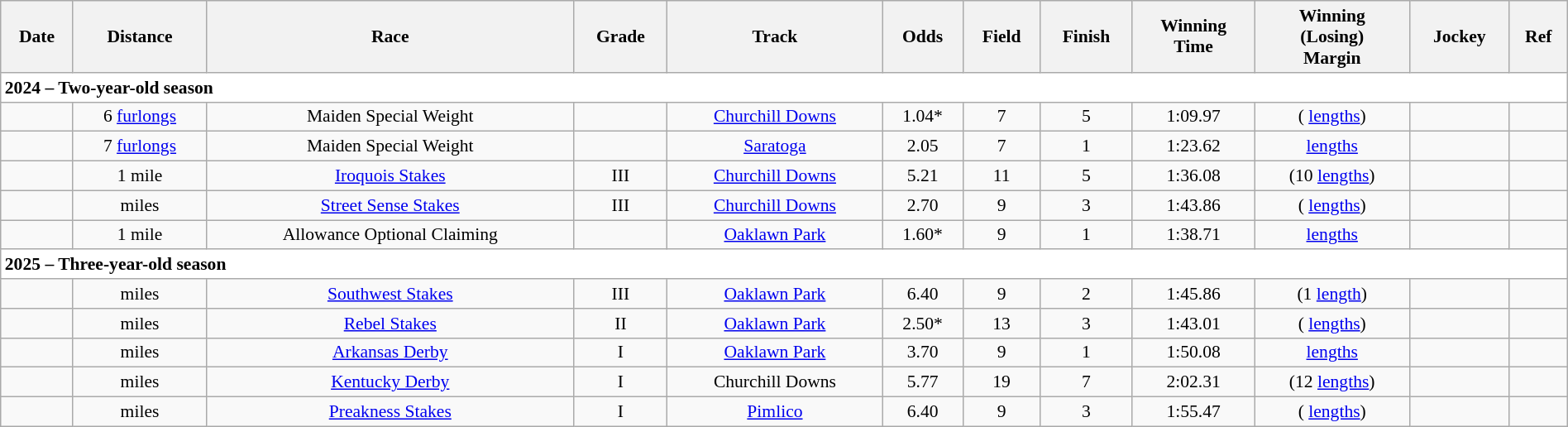<table class = "wikitable sortable" style="text-align:center; width:100%; font-size:90%">
<tr>
<th scope="col">Date</th>
<th scope="col">Distance</th>
<th scope="col">Race</th>
<th scope="col">Grade</th>
<th scope="col">Track</th>
<th scope="col">Odds</th>
<th scope="col">Field</th>
<th scope="col">Finish</th>
<th scope="col">Winning<br>Time</th>
<th scope="col">Winning<br>(Losing)<br>Margin</th>
<th scope="col">Jockey</th>
<th scope="col" class="unsortable">Ref</th>
</tr>
<tr style="background-color:white">
<td align="left" colspan=12><strong>2024 – Two-year-old season</strong></td>
</tr>
<tr>
<td></td>
<td> 6 <a href='#'>furlongs</a></td>
<td> Maiden Special Weight</td>
<td></td>
<td><a href='#'>Churchill Downs</a></td>
<td> 1.04*</td>
<td>7</td>
<td>5</td>
<td>1:09.97</td>
<td>  ( <a href='#'>lengths</a>)</td>
<td></td>
<td></td>
</tr>
<tr>
<td></td>
<td> 7 <a href='#'>furlongs</a></td>
<td> Maiden Special Weight</td>
<td></td>
<td><a href='#'>Saratoga</a></td>
<td> 2.05</td>
<td>7</td>
<td>1</td>
<td>1:23.62</td>
<td>   <a href='#'>lengths</a></td>
<td></td>
<td></td>
</tr>
<tr>
<td></td>
<td> 1 mile</td>
<td><a href='#'>Iroquois Stakes</a></td>
<td>III</td>
<td><a href='#'>Churchill Downs</a></td>
<td> 5.21</td>
<td>11</td>
<td>5</td>
<td>1:36.08</td>
<td>  (10 <a href='#'>lengths</a>)</td>
<td></td>
<td></td>
</tr>
<tr>
<td></td>
<td>  miles</td>
<td><a href='#'>Street Sense Stakes</a></td>
<td>III</td>
<td><a href='#'>Churchill Downs</a></td>
<td> 2.70</td>
<td>9</td>
<td>3</td>
<td>1:43.86</td>
<td> ( <a href='#'>lengths</a>)</td>
<td></td>
<td></td>
</tr>
<tr>
<td></td>
<td> 1 mile</td>
<td>Allowance Optional Claiming</td>
<td></td>
<td><a href='#'>Oaklawn Park</a></td>
<td> 1.60*</td>
<td>9</td>
<td>1</td>
<td>1:38.71</td>
<td>  <a href='#'>lengths</a></td>
<td></td>
<td></td>
</tr>
<tr style="background-color:white">
<td align="left" colspan=12><strong>2025 – Three-year-old season</strong></td>
</tr>
<tr>
<td></td>
<td>  miles</td>
<td><a href='#'>Southwest Stakes</a></td>
<td>III</td>
<td><a href='#'>Oaklawn Park</a></td>
<td> 6.40</td>
<td>9</td>
<td>2</td>
<td>1:45.86</td>
<td> (1 <a href='#'>length</a>)</td>
<td></td>
<td></td>
</tr>
<tr>
<td></td>
<td>  miles</td>
<td><a href='#'>Rebel Stakes</a></td>
<td>II</td>
<td><a href='#'>Oaklawn Park</a></td>
<td> 2.50*</td>
<td>13</td>
<td>3</td>
<td>1:43.01</td>
<td> ( <a href='#'>lengths</a>)</td>
<td></td>
<td></td>
</tr>
<tr>
<td></td>
<td>  miles</td>
<td><a href='#'>Arkansas Derby</a></td>
<td>I</td>
<td><a href='#'>Oaklawn Park</a></td>
<td> 3.70</td>
<td>9</td>
<td>1</td>
<td>1:50.08</td>
<td>  <a href='#'>lengths</a></td>
<td></td>
<td></td>
</tr>
<tr>
<td></td>
<td>  miles</td>
<td><a href='#'>Kentucky Derby</a></td>
<td>I</td>
<td>Churchill Downs</td>
<td> 5.77</td>
<td>19</td>
<td>7</td>
<td>2:02.31</td>
<td> (12 <a href='#'>lengths</a>)</td>
<td></td>
<td></td>
</tr>
<tr>
<td></td>
<td>  miles</td>
<td><a href='#'>Preakness Stakes</a></td>
<td> I</td>
<td><a href='#'>Pimlico</a></td>
<td> 6.40</td>
<td>9</td>
<td>3</td>
<td>1:55.47</td>
<td> ( <a href='#'>lengths</a>)</td>
<td></td>
<td></td>
</tr>
</table>
